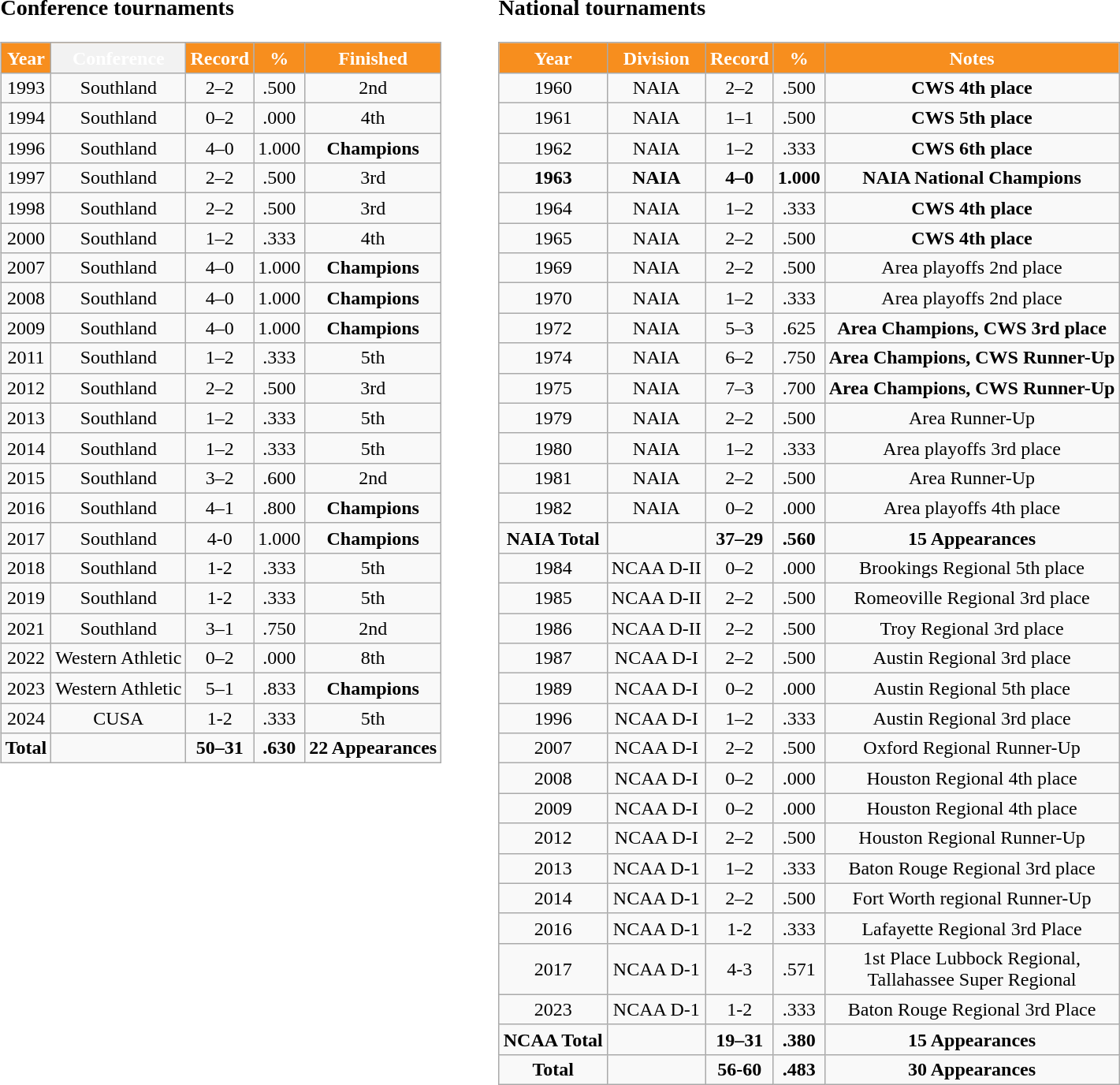<table border="0" cellpadding="15">
<tr>
<td valign="top"><br><h3>Conference tournaments</h3><table class="wikitable">
<tr style="text-align:center; background:#F78E1E; color:white;">
<td><strong>Year</strong></td>
<th><strong>Conference</strong></th>
<td><strong>Record</strong></td>
<td><strong>%</strong></td>
<td><strong>Finished</strong></td>
</tr>
<tr style="text-align:center;">
<td>1993</td>
<td>Southland</td>
<td>2–2</td>
<td>.500</td>
<td>2nd</td>
</tr>
<tr style="text-align:center;">
<td>1994</td>
<td>Southland</td>
<td>0–2</td>
<td>.000</td>
<td>4th</td>
</tr>
<tr style="text-align:center;">
<td>1996</td>
<td>Southland</td>
<td>4–0</td>
<td>1.000</td>
<td><strong>Champions</strong></td>
</tr>
<tr style="text-align:center;">
<td>1997</td>
<td>Southland</td>
<td>2–2</td>
<td>.500</td>
<td>3rd</td>
</tr>
<tr style="text-align:center;">
<td>1998</td>
<td>Southland</td>
<td>2–2</td>
<td>.500</td>
<td>3rd</td>
</tr>
<tr style="text-align:center;">
<td>2000</td>
<td>Southland</td>
<td>1–2</td>
<td>.333</td>
<td>4th</td>
</tr>
<tr style="text-align:center;">
<td>2007</td>
<td>Southland</td>
<td>4–0</td>
<td>1.000</td>
<td><strong>Champions</strong></td>
</tr>
<tr style="text-align:center;">
<td>2008</td>
<td>Southland</td>
<td>4–0</td>
<td>1.000</td>
<td><strong>Champions</strong></td>
</tr>
<tr style="text-align:center;">
<td>2009</td>
<td>Southland</td>
<td>4–0</td>
<td>1.000</td>
<td><strong>Champions</strong></td>
</tr>
<tr style="text-align:center;">
<td>2011</td>
<td>Southland</td>
<td>1–2</td>
<td>.333</td>
<td>5th</td>
</tr>
<tr style="text-align:center;">
<td>2012</td>
<td>Southland</td>
<td>2–2</td>
<td>.500</td>
<td>3rd</td>
</tr>
<tr style="text-align:center;">
<td>2013</td>
<td>Southland</td>
<td>1–2</td>
<td>.333</td>
<td>5th</td>
</tr>
<tr style="text-align:center;">
<td>2014</td>
<td>Southland</td>
<td>1–2</td>
<td>.333</td>
<td>5th</td>
</tr>
<tr style="text-align:center;">
<td>2015</td>
<td>Southland</td>
<td>3–2</td>
<td>.600</td>
<td>2nd</td>
</tr>
<tr style="text-align:center;">
<td>2016</td>
<td>Southland</td>
<td>4–1</td>
<td>.800</td>
<td><strong>Champions</strong></td>
</tr>
<tr style="text-align:center;">
<td>2017</td>
<td>Southland</td>
<td>4-0</td>
<td>1.000</td>
<td><strong>Champions</strong></td>
</tr>
<tr style="text-align:center;">
<td>2018</td>
<td>Southland</td>
<td>1-2</td>
<td>.333</td>
<td>5th</td>
</tr>
<tr style="text-align:center;">
<td>2019</td>
<td>Southland</td>
<td>1-2</td>
<td>.333</td>
<td>5th</td>
</tr>
<tr style="text-align:center;">
<td>2021</td>
<td>Southland</td>
<td>3–1</td>
<td>.750</td>
<td>2nd</td>
</tr>
<tr style="text-align:center;">
<td>2022</td>
<td>Western Athletic</td>
<td>0–2</td>
<td>.000</td>
<td>8th</td>
</tr>
<tr style="text-align:center;">
<td>2023</td>
<td>Western Athletic</td>
<td>5–1</td>
<td>.833</td>
<td><strong>Champions</strong></td>
</tr>
<tr style="text-align:center;">
<td>2024</td>
<td>CUSA</td>
<td>1-2</td>
<td>.333</td>
<td>5th</td>
</tr>
<tr style="text-align:center;">
<td><strong>Total</strong></td>
<td></td>
<td><strong>50–31</strong></td>
<td><strong>.630</strong></td>
<td><strong>22 Appearances</strong></td>
</tr>
</table>
</td>
<td valign="top"><br><h3>National tournaments</h3><table class="wikitable">
<tr style="text-align:center; background:#F78E1E; color:white;">
<td><strong>Year</strong></td>
<td><strong>Division</strong></td>
<td><strong>Record</strong></td>
<td><strong>%</strong></td>
<td><strong>Notes</strong></td>
</tr>
<tr style="text-align:center;">
<td>1960</td>
<td>NAIA</td>
<td>2–2</td>
<td>.500</td>
<td><strong>CWS 4th place</strong></td>
</tr>
<tr style="text-align:center;">
<td>1961</td>
<td>NAIA</td>
<td>1–1</td>
<td>.500</td>
<td><strong>CWS 5th place</strong></td>
</tr>
<tr style="text-align:center;">
<td>1962</td>
<td>NAIA</td>
<td>1–2</td>
<td>.333</td>
<td><strong>CWS 6th place</strong></td>
</tr>
<tr style="text-align:center;">
<td><strong>1963</strong></td>
<td><strong>NAIA</strong></td>
<td><strong>4–0</strong></td>
<td><strong>1.000</strong></td>
<td><strong>NAIA National Champions</strong></td>
</tr>
<tr style="text-align:center;">
<td>1964</td>
<td>NAIA</td>
<td>1–2</td>
<td>.333</td>
<td><strong>CWS 4th place</strong></td>
</tr>
<tr style="text-align:center;">
<td>1965</td>
<td>NAIA</td>
<td>2–2</td>
<td>.500</td>
<td><strong>CWS 4th place</strong></td>
</tr>
<tr style="text-align:center;">
<td>1969</td>
<td>NAIA</td>
<td>2–2</td>
<td>.500</td>
<td>Area playoffs 2nd place</td>
</tr>
<tr style="text-align:center;">
<td>1970</td>
<td>NAIA</td>
<td>1–2</td>
<td>.333</td>
<td>Area playoffs 2nd place</td>
</tr>
<tr style="text-align:center;">
<td>1972</td>
<td>NAIA</td>
<td>5–3</td>
<td>.625</td>
<td><strong>Area Champions, CWS 3rd place</strong></td>
</tr>
<tr style="text-align:center;">
<td>1974</td>
<td>NAIA</td>
<td>6–2</td>
<td>.750</td>
<td><strong>Area Champions, CWS Runner-Up</strong></td>
</tr>
<tr style="text-align:center;">
<td>1975</td>
<td>NAIA</td>
<td>7–3</td>
<td>.700</td>
<td><strong>Area Champions, CWS Runner-Up</strong></td>
</tr>
<tr style="text-align:center;">
<td>1979</td>
<td>NAIA</td>
<td>2–2</td>
<td>.500</td>
<td>Area Runner-Up</td>
</tr>
<tr style="text-align:center;">
<td>1980</td>
<td>NAIA</td>
<td>1–2</td>
<td>.333</td>
<td>Area playoffs 3rd place</td>
</tr>
<tr style="text-align:center;">
<td>1981</td>
<td>NAIA</td>
<td>2–2</td>
<td>.500</td>
<td>Area Runner-Up</td>
</tr>
<tr style="text-align:center;">
<td>1982</td>
<td>NAIA</td>
<td>0–2</td>
<td>.000</td>
<td>Area playoffs 4th place</td>
</tr>
<tr style="text-align:center;">
<td><strong>NAIA Total</strong></td>
<td></td>
<td><strong>37–29</strong></td>
<td><strong>.560</strong></td>
<td><strong>15 Appearances</strong></td>
</tr>
<tr style="text-align:center;">
<td>1984</td>
<td>NCAA D-II</td>
<td>0–2</td>
<td>.000</td>
<td>Brookings Regional 5th place</td>
</tr>
<tr style="text-align:center;">
<td>1985</td>
<td>NCAA D-II</td>
<td>2–2</td>
<td>.500</td>
<td>Romeoville Regional 3rd place</td>
</tr>
<tr style="text-align:center;">
<td>1986</td>
<td>NCAA D-II</td>
<td>2–2</td>
<td>.500</td>
<td>Troy Regional 3rd place</td>
</tr>
<tr style="text-align:center;">
<td>1987</td>
<td>NCAA D-I</td>
<td>2–2</td>
<td>.500</td>
<td>Austin Regional 3rd place</td>
</tr>
<tr style="text-align:center;">
<td>1989</td>
<td>NCAA D-I</td>
<td>0–2</td>
<td>.000</td>
<td>Austin Regional 5th place</td>
</tr>
<tr style="text-align:center;">
<td>1996</td>
<td>NCAA D-I</td>
<td>1–2</td>
<td>.333</td>
<td>Austin Regional 3rd place</td>
</tr>
<tr style="text-align:center;">
<td>2007</td>
<td>NCAA D-I</td>
<td>2–2</td>
<td>.500</td>
<td>Oxford Regional Runner-Up</td>
</tr>
<tr style="text-align:center;">
<td>2008</td>
<td>NCAA D-I</td>
<td>0–2</td>
<td>.000</td>
<td>Houston Regional 4th place</td>
</tr>
<tr style="text-align:center;">
<td>2009</td>
<td>NCAA D-I</td>
<td>0–2</td>
<td>.000</td>
<td>Houston Regional 4th place</td>
</tr>
<tr style="text-align:center;">
<td>2012</td>
<td>NCAA D-I</td>
<td>2–2</td>
<td>.500</td>
<td>Houston Regional Runner-Up</td>
</tr>
<tr style="text-align:center;">
<td>2013</td>
<td>NCAA D-1</td>
<td>1–2</td>
<td>.333</td>
<td>Baton Rouge Regional 3rd place</td>
</tr>
<tr style="text-align:center;">
<td>2014</td>
<td>NCAA D-1</td>
<td>2–2</td>
<td>.500</td>
<td>Fort Worth regional Runner-Up</td>
</tr>
<tr style="text-align:center;">
<td>2016</td>
<td>NCAA D-1</td>
<td>1-2</td>
<td>.333</td>
<td>Lafayette Regional 3rd Place</td>
</tr>
<tr style="text-align:center;">
<td>2017</td>
<td>NCAA D-1</td>
<td>4-3</td>
<td>.571</td>
<td>1st Place Lubbock Regional,<br>Tallahassee Super Regional</td>
</tr>
<tr style="text-align:center;">
<td>2023</td>
<td>NCAA D-1</td>
<td>1-2</td>
<td>.333</td>
<td>Baton Rouge Regional 3rd Place</td>
</tr>
<tr style="text-align:center;">
<td><strong>NCAA Total</strong></td>
<td></td>
<td><strong>19–31</strong></td>
<td><strong>.380</strong></td>
<td><strong>15 Appearances</strong></td>
</tr>
<tr style="text-align:center;">
<td><strong>Total</strong></td>
<td></td>
<td><strong>56-60</strong></td>
<td><strong>.483</strong></td>
<td><strong>30 Appearances</strong></td>
</tr>
</table>
</td>
</tr>
</table>
